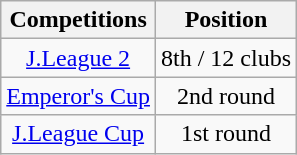<table class="wikitable" style="text-align:center;">
<tr>
<th>Competitions</th>
<th>Position</th>
</tr>
<tr>
<td><a href='#'>J.League 2</a></td>
<td>8th / 12 clubs</td>
</tr>
<tr>
<td><a href='#'>Emperor's Cup</a></td>
<td>2nd round</td>
</tr>
<tr>
<td><a href='#'>J.League Cup</a></td>
<td>1st round</td>
</tr>
</table>
